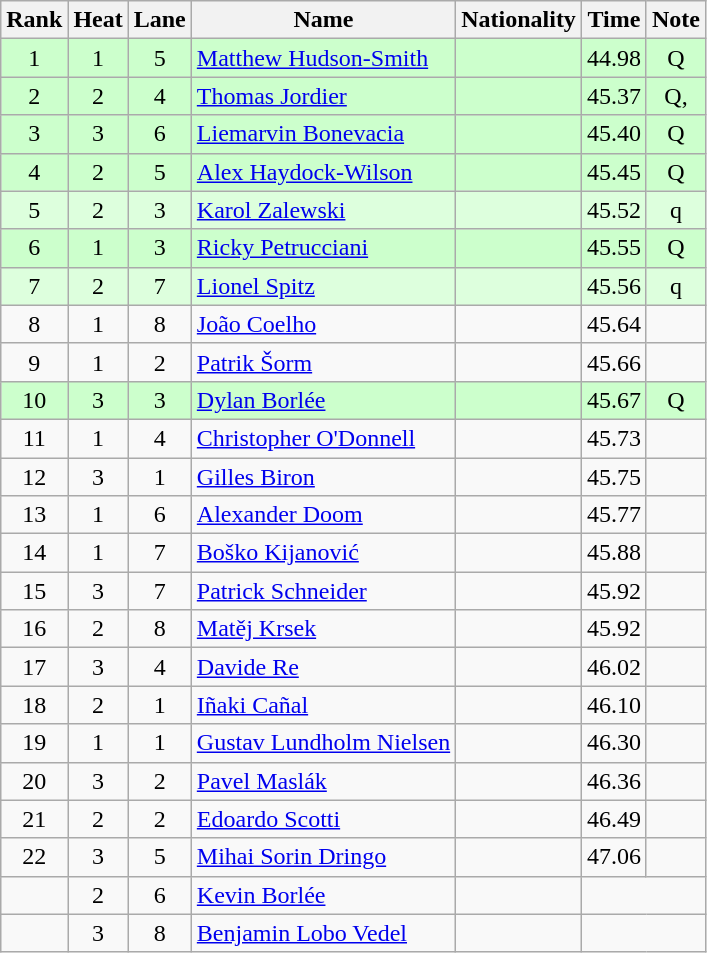<table class="wikitable sortable" style="text-align:center">
<tr>
<th>Rank</th>
<th>Heat</th>
<th>Lane</th>
<th>Name</th>
<th>Nationality</th>
<th>Time</th>
<th>Note</th>
</tr>
<tr bgcolor=ccffcc>
<td>1</td>
<td>1</td>
<td>5</td>
<td align=left><a href='#'>Matthew Hudson-Smith</a></td>
<td align=left></td>
<td>44.98</td>
<td>Q</td>
</tr>
<tr bgcolor=ccffcc>
<td>2</td>
<td>2</td>
<td>4</td>
<td align=left><a href='#'>Thomas Jordier</a></td>
<td align=left></td>
<td>45.37</td>
<td>Q, </td>
</tr>
<tr bgcolor=ccffcc>
<td>3</td>
<td>3</td>
<td>6</td>
<td align=left><a href='#'>Liemarvin Bonevacia</a></td>
<td align=left></td>
<td>45.40</td>
<td>Q</td>
</tr>
<tr bgcolor=ccffcc>
<td>4</td>
<td>2</td>
<td>5</td>
<td align=left><a href='#'>Alex Haydock-Wilson</a></td>
<td align=left></td>
<td>45.45</td>
<td>Q</td>
</tr>
<tr bgcolor=ddffdd>
<td>5</td>
<td>2</td>
<td>3</td>
<td align=left><a href='#'>Karol Zalewski</a></td>
<td align=left></td>
<td>45.52</td>
<td>q</td>
</tr>
<tr bgcolor=ccffcc>
<td>6</td>
<td>1</td>
<td>3</td>
<td align=left><a href='#'>Ricky Petrucciani</a></td>
<td align=left></td>
<td>45.55</td>
<td>Q</td>
</tr>
<tr bgcolor=ddffdd>
<td>7</td>
<td>2</td>
<td>7</td>
<td align=left><a href='#'>Lionel Spitz</a></td>
<td align=left></td>
<td>45.56</td>
<td>q</td>
</tr>
<tr>
<td>8</td>
<td>1</td>
<td>8</td>
<td align=left><a href='#'>João Coelho</a></td>
<td align=left></td>
<td>45.64</td>
<td></td>
</tr>
<tr>
<td>9</td>
<td>1</td>
<td>2</td>
<td align=left><a href='#'>Patrik Šorm</a></td>
<td align=left></td>
<td>45.66</td>
<td></td>
</tr>
<tr bgcolor=ccffcc>
<td>10</td>
<td>3</td>
<td>3</td>
<td align=left><a href='#'>Dylan Borlée</a></td>
<td align=left></td>
<td>45.67</td>
<td>Q</td>
</tr>
<tr>
<td>11</td>
<td>1</td>
<td>4</td>
<td align=left><a href='#'>Christopher O'Donnell</a></td>
<td align=left></td>
<td>45.73</td>
<td></td>
</tr>
<tr>
<td>12</td>
<td>3</td>
<td>1</td>
<td align=left><a href='#'>Gilles Biron</a></td>
<td align=left></td>
<td>45.75</td>
<td></td>
</tr>
<tr>
<td>13</td>
<td>1</td>
<td>6</td>
<td align=left><a href='#'>Alexander Doom</a></td>
<td align=left></td>
<td>45.77</td>
<td></td>
</tr>
<tr>
<td>14</td>
<td>1</td>
<td>7</td>
<td align=left><a href='#'>Boško Kijanović</a></td>
<td align=left></td>
<td>45.88</td>
<td></td>
</tr>
<tr>
<td>15</td>
<td>3</td>
<td>7</td>
<td align=left><a href='#'>Patrick Schneider</a></td>
<td align=left></td>
<td>45.92</td>
<td></td>
</tr>
<tr>
<td>16</td>
<td>2</td>
<td>8</td>
<td align=left><a href='#'>Matěj Krsek</a></td>
<td align=left></td>
<td>45.92</td>
<td></td>
</tr>
<tr>
<td>17</td>
<td>3</td>
<td>4</td>
<td align=left><a href='#'>Davide Re</a></td>
<td align=left></td>
<td>46.02</td>
<td></td>
</tr>
<tr>
<td>18</td>
<td>2</td>
<td>1</td>
<td align=left><a href='#'>Iñaki Cañal</a></td>
<td align=left></td>
<td>46.10</td>
<td></td>
</tr>
<tr>
<td>19</td>
<td>1</td>
<td>1</td>
<td align=left><a href='#'>Gustav Lundholm Nielsen</a></td>
<td align=left></td>
<td>46.30</td>
<td></td>
</tr>
<tr>
<td>20</td>
<td>3</td>
<td>2</td>
<td align=left><a href='#'>Pavel Maslák</a></td>
<td align=left></td>
<td>46.36</td>
<td></td>
</tr>
<tr>
<td>21</td>
<td>2</td>
<td>2</td>
<td align=left><a href='#'>Edoardo Scotti</a></td>
<td align=left></td>
<td>46.49</td>
<td></td>
</tr>
<tr>
<td>22</td>
<td>3</td>
<td>5</td>
<td align=left><a href='#'>Mihai Sorin Dringo</a></td>
<td align=left></td>
<td>47.06</td>
<td></td>
</tr>
<tr>
<td></td>
<td>2</td>
<td>6</td>
<td align=left><a href='#'>Kevin Borlée</a></td>
<td align=left></td>
<td colspan=2></td>
</tr>
<tr>
<td></td>
<td>3</td>
<td>8</td>
<td align=left><a href='#'>Benjamin Lobo Vedel</a></td>
<td align=left></td>
<td colspan=2></td>
</tr>
</table>
